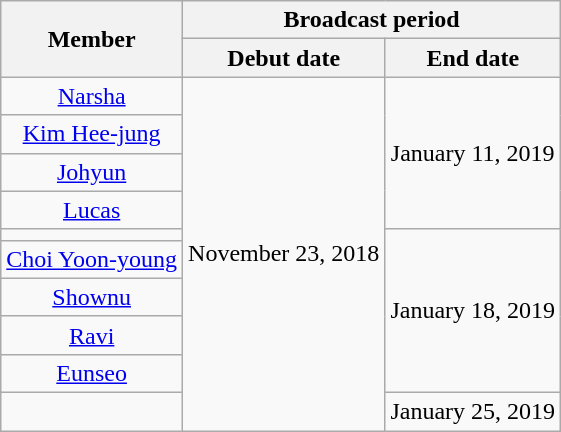<table class="wikitable" style="text-align:center;">
<tr>
<th rowspan=2>Member</th>
<th colspan=2>Broadcast period</th>
</tr>
<tr>
<th>Debut date</th>
<th>End date</th>
</tr>
<tr>
<td><a href='#'>Narsha</a></td>
<td rowspan=10>November 23, 2018</td>
<td rowspan=4>January 11, 2019</td>
</tr>
<tr>
<td><a href='#'>Kim Hee-jung</a></td>
</tr>
<tr>
<td><a href='#'>Johyun</a></td>
</tr>
<tr>
<td><a href='#'>Lucas</a></td>
</tr>
<tr>
<td></td>
<td rowspan=5>January 18, 2019</td>
</tr>
<tr>
<td><a href='#'>Choi Yoon-young</a></td>
</tr>
<tr>
<td><a href='#'>Shownu</a></td>
</tr>
<tr>
<td><a href='#'>Ravi</a></td>
</tr>
<tr>
<td><a href='#'>Eunseo</a></td>
</tr>
<tr>
<td></td>
<td>January 25, 2019</td>
</tr>
</table>
